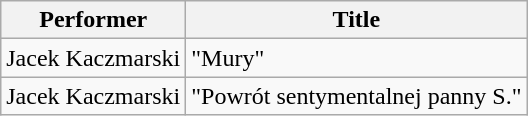<table class="wikitable">
<tr>
<th>Performer</th>
<th>Title</th>
</tr>
<tr>
<td>Jacek Kaczmarski</td>
<td>"Mury"</td>
</tr>
<tr>
<td>Jacek Kaczmarski</td>
<td>"Powrót sentymentalnej panny S."</td>
</tr>
</table>
